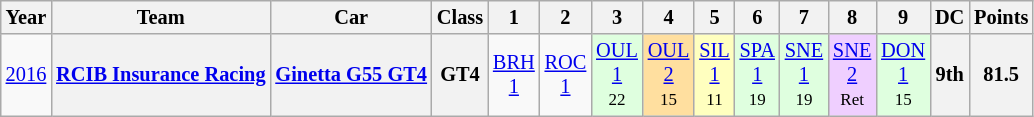<table class="wikitable" style="text-align:center; font-size:85%">
<tr>
<th>Year</th>
<th>Team</th>
<th>Car</th>
<th>Class</th>
<th>1</th>
<th>2</th>
<th>3</th>
<th>4</th>
<th>5</th>
<th>6</th>
<th>7</th>
<th>8</th>
<th>9</th>
<th>DC</th>
<th>Points</th>
</tr>
<tr>
<td><a href='#'>2016</a></td>
<th nowrap><a href='#'>RCIB Insurance Racing</a></th>
<th nowrap><a href='#'>Ginetta G55 GT4</a></th>
<th>GT4</th>
<td><a href='#'>BRH<br>1</a></td>
<td><a href='#'>ROC<br>1</a></td>
<td style="background:#DFFFDF;"><a href='#'>OUL<br>1</a><br><small>22</small></td>
<td style="background:#FFDF9F;"><a href='#'>OUL<br>2</a><br><small>15</small></td>
<td style="background:#FFFFBF;"><a href='#'>SIL<br>1</a><br><small>11</small></td>
<td style="background:#DFFFDF;"><a href='#'>SPA<br>1</a><br><small>19</small></td>
<td style="background:#DFFFDF;"><a href='#'>SNE<br>1</a><br><small>19</small></td>
<td style="background:#EFCFFF;"><a href='#'>SNE<br>2</a><br><small>Ret</small></td>
<td style="background:#DFFFDF;"><a href='#'>DON<br>1</a><br><small>15</small></td>
<th>9th</th>
<th>81.5</th>
</tr>
</table>
